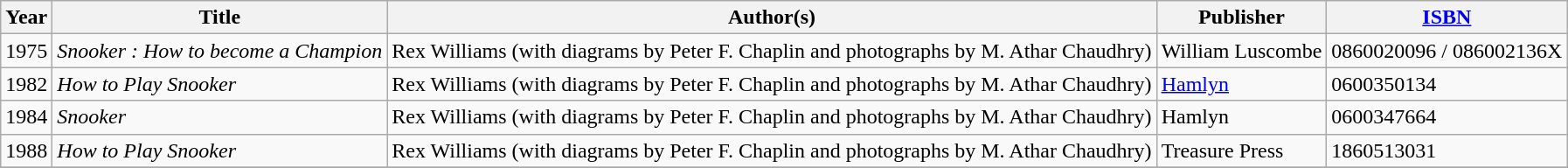<table class="wikitable">
<tr>
<th>Year</th>
<th>Title</th>
<th>Author(s)</th>
<th>Publisher</th>
<th><a href='#'>ISBN</a></th>
</tr>
<tr>
<td>1975</td>
<td><em>Snooker : How to become a Champion</em></td>
<td>Rex Williams (with diagrams by Peter F. Chaplin and photographs by M. Athar Chaudhry)</td>
<td>William Luscombe</td>
<td>0860020096 / 086002136X</td>
</tr>
<tr>
<td>1982</td>
<td><em>How to Play Snooker</em></td>
<td>Rex Williams (with diagrams by Peter F. Chaplin and photographs by M. Athar Chaudhry)</td>
<td><a href='#'>Hamlyn</a></td>
<td>0600350134</td>
</tr>
<tr>
<td>1984</td>
<td><em>Snooker</em></td>
<td>Rex Williams (with diagrams by Peter F. Chaplin and photographs by M. Athar Chaudhry)</td>
<td>Hamlyn</td>
<td>0600347664</td>
</tr>
<tr>
<td>1988</td>
<td><em>How to Play Snooker</em></td>
<td>Rex Williams (with diagrams by Peter F. Chaplin and photographs by M. Athar Chaudhry)</td>
<td>Treasure Press</td>
<td>1860513031</td>
</tr>
<tr>
</tr>
</table>
